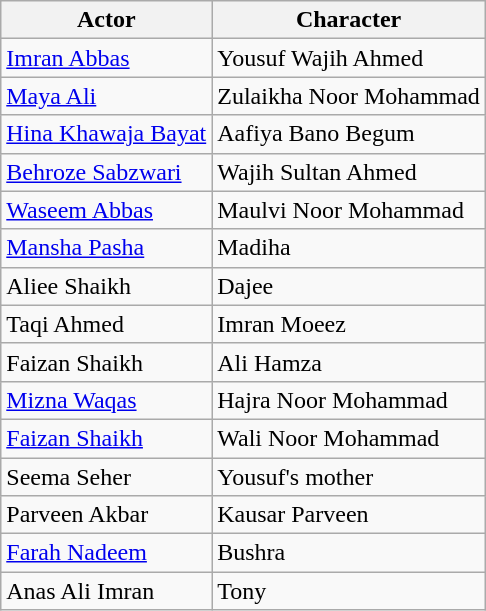<table class="wikitable sortable">
<tr style="text-align:center;">
<th>Actor</th>
<th>Character</th>
</tr>
<tr>
<td><a href='#'>Imran Abbas</a></td>
<td>Yousuf Wajih Ahmed</td>
</tr>
<tr>
<td><a href='#'>Maya Ali</a></td>
<td>Zulaikha Noor Mohammad</td>
</tr>
<tr>
<td><a href='#'>Hina Khawaja Bayat</a></td>
<td>Aafiya Bano Begum</td>
</tr>
<tr>
<td><a href='#'>Behroze Sabzwari</a></td>
<td>Wajih Sultan Ahmed</td>
</tr>
<tr>
<td><a href='#'>Waseem Abbas</a></td>
<td>Maulvi Noor Mohammad</td>
</tr>
<tr>
<td><a href='#'>Mansha Pasha</a></td>
<td>Madiha</td>
</tr>
<tr>
<td>Aliee Shaikh</td>
<td>Dajee</td>
</tr>
<tr>
<td>Taqi Ahmed</td>
<td>Imran Moeez</td>
</tr>
<tr>
<td>Faizan Shaikh</td>
<td>Ali Hamza</td>
</tr>
<tr>
<td><a href='#'>Mizna Waqas</a></td>
<td>Hajra Noor Mohammad</td>
</tr>
<tr>
<td><a href='#'>Faizan Shaikh</a></td>
<td>Wali Noor Mohammad</td>
</tr>
<tr>
<td>Seema Seher</td>
<td>Yousuf's mother</td>
</tr>
<tr>
<td>Parveen Akbar</td>
<td>Kausar Parveen</td>
</tr>
<tr>
<td><a href='#'>Farah Nadeem</a></td>
<td>Bushra</td>
</tr>
<tr>
<td>Anas Ali Imran</td>
<td>Tony</td>
</tr>
</table>
